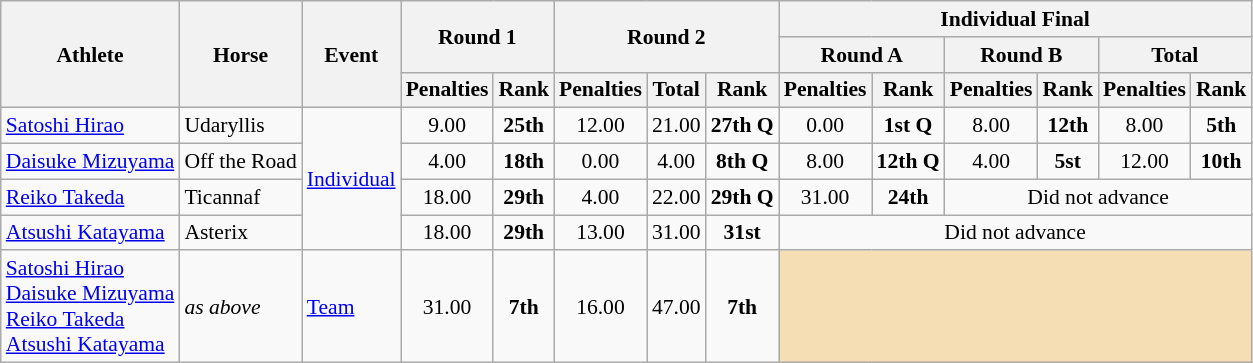<table class=wikitable style="font-size:90%">
<tr>
<th rowspan=3>Athlete</th>
<th rowspan=3>Horse</th>
<th rowspan=3>Event</th>
<th colspan=2 rowspan=2>Round 1</th>
<th colspan=3 rowspan=2>Round 2</th>
<th colspan=6>Individual Final</th>
</tr>
<tr>
<th colspan=2>Round A</th>
<th colspan=2>Round B</th>
<th colspan=2>Total</th>
</tr>
<tr>
<th>Penalties</th>
<th>Rank</th>
<th>Penalties</th>
<th>Total</th>
<th>Rank</th>
<th>Penalties</th>
<th>Rank</th>
<th>Penalties</th>
<th>Rank</th>
<th>Penalties</th>
<th>Rank</th>
</tr>
<tr>
<td><a href='#'>Satoshi Hirao</a></td>
<td>Udaryllis</td>
<td rowspan=4><a href='#'>Individual</a></td>
<td align=center>9.00</td>
<td align=center><strong>25th</strong></td>
<td align=center>12.00</td>
<td align=center>21.00</td>
<td align=center><strong>27th Q</strong></td>
<td align=center>0.00</td>
<td align=center><strong>1st Q</strong></td>
<td align=center>8.00</td>
<td align=center><strong>12th</strong></td>
<td align=center>8.00</td>
<td align=center><strong>5th</strong></td>
</tr>
<tr>
<td><a href='#'>Daisuke Mizuyama</a></td>
<td>Off the Road</td>
<td align=center>4.00</td>
<td align=center><strong>18th</strong></td>
<td align=center>0.00</td>
<td align=center>4.00</td>
<td align=center><strong>8th Q</strong></td>
<td align=center>8.00</td>
<td align=center><strong>12th Q</strong></td>
<td align=center>4.00</td>
<td align=center><strong>5st</strong></td>
<td align=center>12.00</td>
<td align=center><strong>10th</strong></td>
</tr>
<tr>
<td><a href='#'>Reiko Takeda</a></td>
<td>Ticannaf</td>
<td align=center>18.00</td>
<td align=center><strong>29th</strong></td>
<td align=center>4.00</td>
<td align=center>22.00</td>
<td align=center><strong>29th Q</strong></td>
<td align=center>31.00</td>
<td align=center><strong>24th</strong></td>
<td align=center colspan=4>Did not advance</td>
</tr>
<tr>
<td><a href='#'>Atsushi Katayama</a></td>
<td>Asterix</td>
<td align=center>18.00</td>
<td align=center><strong>29th</strong></td>
<td align=center>13.00</td>
<td align=center>31.00</td>
<td align=center><strong>31st</strong></td>
<td align=center colspan=6>Did not advance</td>
</tr>
<tr>
<td><a href='#'>Satoshi Hirao</a><br><a href='#'>Daisuke Mizuyama</a><br><a href='#'>Reiko Takeda</a><br><a href='#'>Atsushi Katayama</a></td>
<td><em>as above</em></td>
<td><a href='#'>Team</a></td>
<td align=center>31.00</td>
<td align=center><strong>7th</strong></td>
<td align=center>16.00</td>
<td align=center>47.00</td>
<td align=center><strong>7th</strong></td>
<td colspan="6" style="background:wheat;"></td>
</tr>
</table>
